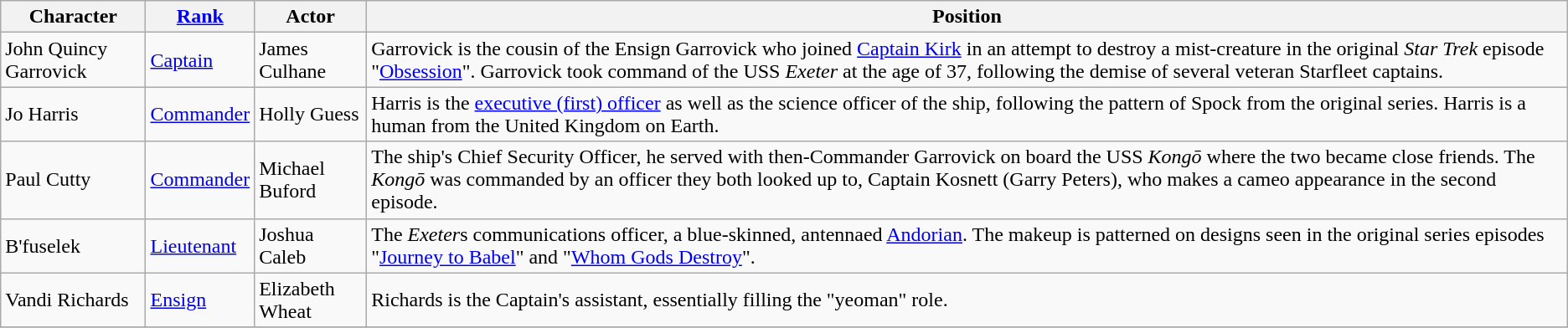<table class="wikitable">
<tr>
<th>Character</th>
<th><a href='#'>Rank</a></th>
<th>Actor</th>
<th>Position</th>
</tr>
<tr>
<td>John Quincy Garrovick</td>
<td><a href='#'>Captain</a></td>
<td>James Culhane</td>
<td>Garrovick is the cousin of the Ensign Garrovick who joined <a href='#'>Captain Kirk</a> in an attempt to destroy a mist-creature in the original <em>Star Trek</em> episode "<a href='#'>Obsession</a>". Garrovick took command of the USS <em>Exeter</em> at the age of 37, following the demise of several veteran Starfleet captains.</td>
</tr>
<tr>
<td>Jo Harris</td>
<td><a href='#'>Commander</a></td>
<td>Holly Guess</td>
<td>Harris is the <a href='#'>executive (first) officer</a> as well as the science officer of the ship, following the pattern of Spock from the original series. Harris is a human from the United Kingdom on Earth.</td>
</tr>
<tr>
<td>Paul Cutty</td>
<td><a href='#'>Commander</a></td>
<td>Michael Buford</td>
<td>The ship's Chief Security Officer, he served with then-Commander Garrovick on board the USS <em>Kongō</em> where the two became close friends. The <em>Kongō</em> was commanded by an officer they both looked up to, Captain Kosnett (Garry Peters), who makes a cameo appearance in the second episode.</td>
</tr>
<tr>
<td>B'fuselek</td>
<td><a href='#'>Lieutenant</a></td>
<td>Joshua Caleb</td>
<td>The <em>Exeter</em>s communications officer, a blue-skinned, antennaed <a href='#'>Andorian</a>. The makeup is patterned on designs seen in the original series episodes "<a href='#'>Journey to Babel</a>" and "<a href='#'>Whom Gods Destroy</a>".</td>
</tr>
<tr>
<td>Vandi Richards</td>
<td><a href='#'>Ensign</a></td>
<td>Elizabeth Wheat</td>
<td>Richards is the Captain's assistant, essentially filling the "yeoman" role.</td>
</tr>
<tr>
</tr>
</table>
